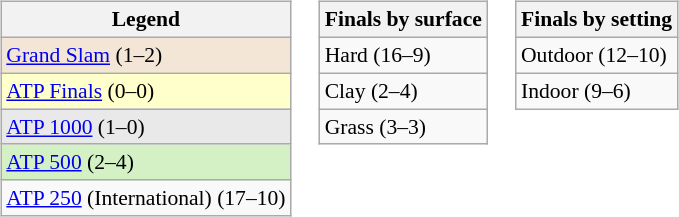<table>
<tr valign="top">
<td><br><table class="wikitable" style=font-size:90%>
<tr>
<th>Legend</th>
</tr>
<tr style="background:#f3e6d7;">
<td><a href='#'>Grand Slam</a> (1–2)</td>
</tr>
<tr style="background:#ffffcc;">
<td><a href='#'>ATP Finals</a> (0–0)</td>
</tr>
<tr style="background:#e9e9e9;">
<td><a href='#'>ATP 1000</a> (1–0)</td>
</tr>
<tr style="background:#d4f1c5;">
<td><a href='#'>ATP 500</a> (2–4)</td>
</tr>
<tr>
<td><a href='#'>ATP 250</a> (International) (17–10)</td>
</tr>
</table>
</td>
<td><br><table class="wikitable" style=font-size:90%>
<tr>
<th>Finals by surface</th>
</tr>
<tr>
<td>Hard (16–9)</td>
</tr>
<tr>
<td>Clay (2–4)</td>
</tr>
<tr>
<td>Grass (3–3)</td>
</tr>
</table>
</td>
<td><br><table class="wikitable" style=font-size:90%>
<tr>
<th>Finals by setting</th>
</tr>
<tr>
<td>Outdoor (12–10)</td>
</tr>
<tr>
<td>Indoor (9–6)</td>
</tr>
</table>
</td>
</tr>
</table>
